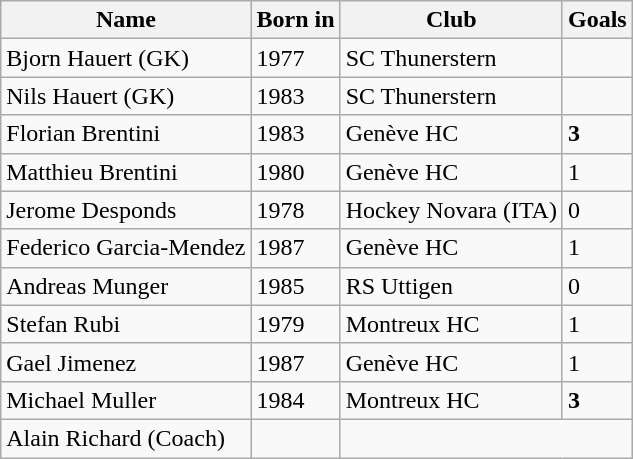<table class="wikitable">
<tr>
<th>Name</th>
<th>Born in</th>
<th>Club</th>
<th>Goals</th>
</tr>
<tr>
<td>Bjorn Hauert (GK)</td>
<td>1977</td>
<td>SC Thunerstern</td>
<td></td>
</tr>
<tr>
<td>Nils Hauert (GK)</td>
<td>1983</td>
<td>SC Thunerstern</td>
<td></td>
</tr>
<tr>
<td>Florian Brentini</td>
<td>1983</td>
<td>Genève HC</td>
<td><strong>3</strong></td>
</tr>
<tr>
<td>Matthieu Brentini</td>
<td>1980</td>
<td>Genève HC</td>
<td>1</td>
</tr>
<tr>
<td>Jerome Desponds</td>
<td>1978</td>
<td>Hockey Novara (ITA)</td>
<td>0</td>
</tr>
<tr>
<td>Federico Garcia-Mendez</td>
<td>1987</td>
<td>Genève HC</td>
<td>1</td>
</tr>
<tr>
<td>Andreas Munger</td>
<td>1985</td>
<td>RS Uttigen</td>
<td>0</td>
</tr>
<tr>
<td>Stefan Rubi</td>
<td>1979</td>
<td>Montreux HC</td>
<td>1</td>
</tr>
<tr>
<td>Gael Jimenez</td>
<td>1987</td>
<td>Genève HC</td>
<td>1</td>
</tr>
<tr>
<td>Michael Muller</td>
<td>1984</td>
<td>Montreux HC</td>
<td><strong>3</strong></td>
</tr>
<tr>
<td>Alain Richard (Coach)</td>
<td></td>
</tr>
</table>
